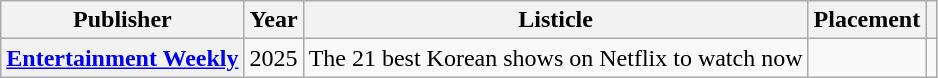<table class="wikitable plainrowheaders sortable">
<tr>
<th scope="col">Publisher</th>
<th scope="col">Year</th>
<th scope="col">Listicle</th>
<th scope="col">Placement</th>
<th scope="col" class="unsortable"></th>
</tr>
<tr>
<th scope="row"><a href='#'>Entertainment Weekly</a></th>
<td>2025</td>
<td>The 21 best Korean shows on Netflix to watch now</td>
<td></td>
<td></td>
</tr>
</table>
